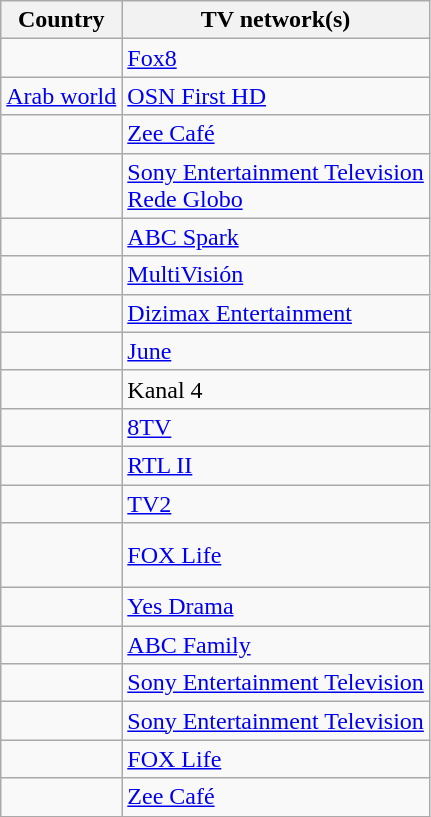<table class="wikitable sortable">
<tr>
<th>Country</th>
<th>TV network(s)</th>
</tr>
<tr>
<td></td>
<td><a href='#'>Fox8</a></td>
</tr>
<tr>
<td> <a href='#'>Arab world</a></td>
<td><a href='#'>OSN First HD</a></td>
</tr>
<tr>
<td></td>
<td><a href='#'>Zee Café</a></td>
</tr>
<tr>
<td></td>
<td><a href='#'>Sony Entertainment Television</a><br><a href='#'>Rede Globo</a></td>
</tr>
<tr>
<td></td>
<td><a href='#'>ABC Spark</a></td>
</tr>
<tr>
<td></td>
<td><a href='#'>MultiVisión</a></td>
</tr>
<tr>
<td></td>
<td><a href='#'>Dizimax Entertainment</a></td>
</tr>
<tr>
<td></td>
<td><a href='#'>June</a></td>
</tr>
<tr>
<td></td>
<td>Kanal 4</td>
</tr>
<tr>
<td></td>
<td><a href='#'>8TV</a></td>
</tr>
<tr>
<td></td>
<td><a href='#'>RTL II</a></td>
</tr>
<tr>
<td></td>
<td><a href='#'>TV2</a></td>
</tr>
<tr>
<td><br><br></td>
<td><a href='#'>FOX Life</a></td>
</tr>
<tr>
<td></td>
<td><a href='#'>Yes Drama</a></td>
</tr>
<tr>
<td></td>
<td><a href='#'>ABC Family</a></td>
</tr>
<tr>
<td></td>
<td><a href='#'>Sony Entertainment Television</a></td>
</tr>
<tr>
<td></td>
<td><a href='#'>Sony Entertainment Television</a></td>
</tr>
<tr>
<td></td>
<td><a href='#'>FOX Life</a></td>
</tr>
<tr>
<td></td>
<td><a href='#'>Zee Café</a></td>
</tr>
</table>
